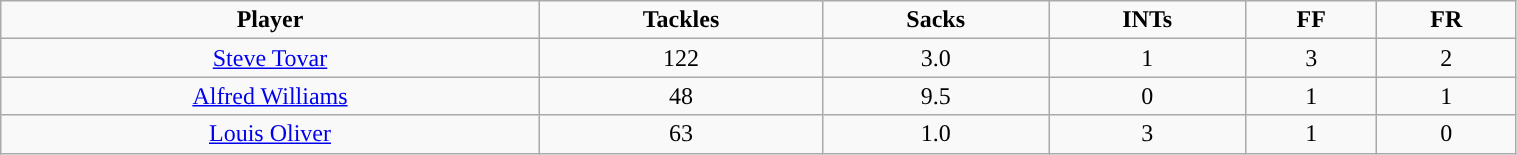<table class="wikitable" width="80%">
<tr align="center">
<td><strong>Player</strong></td>
<td><strong>Tackles</strong></td>
<td><strong>Sacks</strong></td>
<td><strong>INTs</strong></td>
<td><strong>FF</strong></td>
<td><strong>FR</strong></td>
</tr>
<tr align="center" bgcolor="">
<td><a href='#'>Steve Tovar</a></td>
<td>122</td>
<td>3.0</td>
<td>1</td>
<td>3</td>
<td>2</td>
</tr>
<tr align="center" bgcolor="">
<td><a href='#'>Alfred Williams</a></td>
<td>48</td>
<td>9.5</td>
<td>0</td>
<td>1</td>
<td>1</td>
</tr>
<tr align="center" bgcolor="">
<td><a href='#'>Louis Oliver</a></td>
<td>63</td>
<td>1.0</td>
<td>3</td>
<td>1</td>
<td>0</td>
</tr>
</table>
